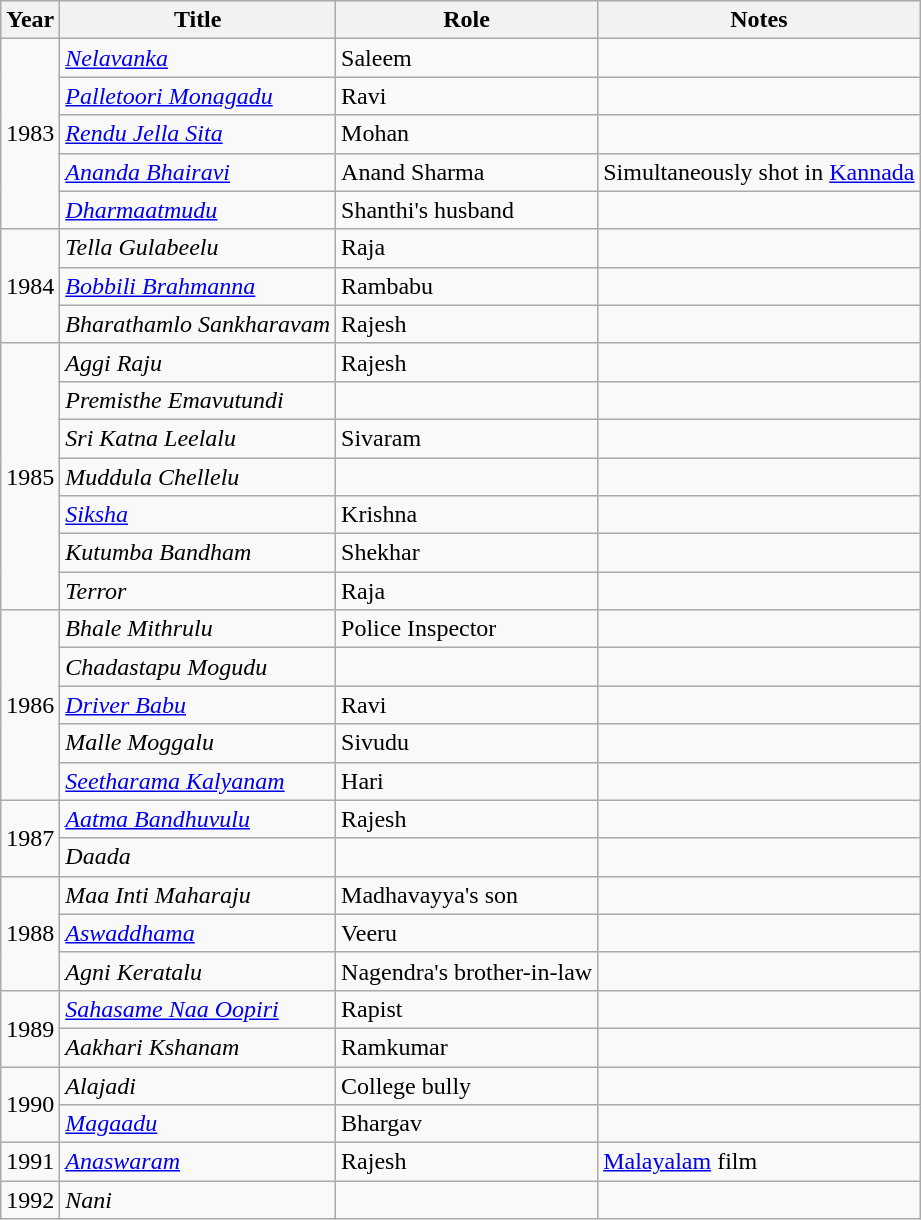<table class="wikitable sortable">
<tr>
<th scope="col">Year</th>
<th scope="col">Title</th>
<th scope="col">Role</th>
<th class="unsortable" scope="col">Notes</th>
</tr>
<tr>
<td rowspan="5">1983</td>
<td><em><a href='#'>Nelavanka</a></em></td>
<td>Saleem</td>
<td></td>
</tr>
<tr>
<td><em><a href='#'>Palletoori Monagadu</a></em></td>
<td>Ravi</td>
<td></td>
</tr>
<tr>
<td><em><a href='#'>Rendu Jella Sita</a></em></td>
<td>Mohan</td>
<td></td>
</tr>
<tr>
<td><em><a href='#'>Ananda Bhairavi</a></em></td>
<td>Anand Sharma</td>
<td>Simultaneously shot in <a href='#'>Kannada</a></td>
</tr>
<tr>
<td><em><a href='#'>Dharmaatmudu</a></em></td>
<td>Shanthi's husband</td>
<td></td>
</tr>
<tr>
<td rowspan="3">1984</td>
<td><em>Tella Gulabeelu</em></td>
<td>Raja</td>
<td></td>
</tr>
<tr>
<td><em><a href='#'>Bobbili Brahmanna</a></em></td>
<td>Rambabu</td>
<td></td>
</tr>
<tr>
<td><em>Bharathamlo Sankharavam</em></td>
<td>Rajesh</td>
<td></td>
</tr>
<tr>
<td rowspan="7">1985</td>
<td><em>Aggi Raju</em></td>
<td>Rajesh</td>
<td></td>
</tr>
<tr>
<td><em>Premisthe Emavutundi</em></td>
<td></td>
<td></td>
</tr>
<tr>
<td><em>Sri Katna Leelalu</em></td>
<td>Sivaram</td>
<td></td>
</tr>
<tr>
<td><em>Muddula Chellelu</em></td>
<td></td>
<td></td>
</tr>
<tr>
<td><em><a href='#'>Siksha</a></em></td>
<td>Krishna</td>
<td></td>
</tr>
<tr>
<td><em>Kutumba Bandham</em></td>
<td>Shekhar</td>
<td></td>
</tr>
<tr>
<td><em>Terror</em></td>
<td>Raja</td>
<td></td>
</tr>
<tr>
<td rowspan="5">1986</td>
<td><em>Bhale Mithrulu</em></td>
<td>Police Inspector</td>
<td></td>
</tr>
<tr>
<td><em>Chadastapu Mogudu</em></td>
<td></td>
<td></td>
</tr>
<tr>
<td><em><a href='#'>Driver Babu</a></em></td>
<td>Ravi</td>
<td></td>
</tr>
<tr>
<td><em>Malle Moggalu</em></td>
<td>Sivudu</td>
<td></td>
</tr>
<tr>
<td><em><a href='#'>Seetharama Kalyanam</a></em></td>
<td>Hari</td>
<td></td>
</tr>
<tr>
<td rowspan="2">1987</td>
<td><em><a href='#'>Aatma Bandhuvulu</a></em></td>
<td>Rajesh</td>
<td></td>
</tr>
<tr>
<td><em>Daada</em></td>
<td></td>
<td></td>
</tr>
<tr>
<td rowspan="3">1988</td>
<td><em>Maa Inti Maharaju</em></td>
<td>Madhavayya's son</td>
<td></td>
</tr>
<tr>
<td><em><a href='#'>Aswaddhama</a></em></td>
<td>Veeru</td>
<td></td>
</tr>
<tr>
<td><em>Agni Keratalu</em></td>
<td>Nagendra's brother-in-law</td>
<td></td>
</tr>
<tr>
<td rowspan="2">1989</td>
<td><em><a href='#'>Sahasame Naa Oopiri</a></em></td>
<td>Rapist</td>
<td></td>
</tr>
<tr>
<td><em>Aakhari Kshanam</em></td>
<td>Ramkumar</td>
<td></td>
</tr>
<tr>
<td rowspan="2">1990</td>
<td><em>Alajadi</em></td>
<td>College bully</td>
<td></td>
</tr>
<tr>
<td><em><a href='#'>Magaadu</a></em></td>
<td>Bhargav</td>
<td></td>
</tr>
<tr>
<td>1991</td>
<td><em><a href='#'>Anaswaram</a></em></td>
<td>Rajesh</td>
<td><a href='#'>Malayalam</a> film</td>
</tr>
<tr>
<td>1992</td>
<td><em>Nani</em></td>
<td></td>
<td></td>
</tr>
</table>
